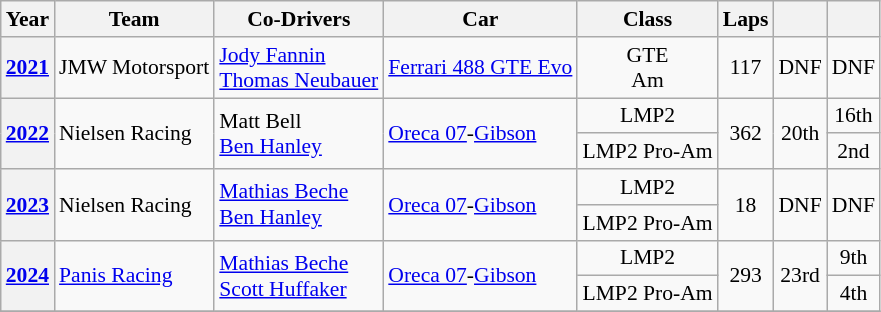<table class="wikitable" style="text-align:center; font-size:90%">
<tr>
<th>Year</th>
<th>Team</th>
<th>Co-Drivers</th>
<th>Car</th>
<th>Class</th>
<th>Laps</th>
<th></th>
<th></th>
</tr>
<tr>
<th><a href='#'>2021</a></th>
<td align="left"> JMW Motorsport</td>
<td align="left"> <a href='#'>Jody Fannin</a><br> <a href='#'>Thomas Neubauer</a></td>
<td align="left"><a href='#'>Ferrari 488 GTE Evo</a></td>
<td>GTE<br>Am</td>
<td>117</td>
<td>DNF</td>
<td>DNF</td>
</tr>
<tr>
<th rowspan="2"><a href='#'>2022</a></th>
<td rowspan="2" align="left"> Nielsen Racing</td>
<td rowspan="2" align="left"> Matt Bell<br> <a href='#'>Ben Hanley</a></td>
<td rowspan="2" align="left"><a href='#'>Oreca 07</a>-<a href='#'>Gibson</a></td>
<td>LMP2</td>
<td rowspan="2">362</td>
<td rowspan="2">20th</td>
<td>16th</td>
</tr>
<tr>
<td>LMP2 Pro-Am</td>
<td>2nd</td>
</tr>
<tr>
<th rowspan="2"><a href='#'>2023</a></th>
<td rowspan="2" align="left"> Nielsen Racing</td>
<td rowspan="2" align="left"> <a href='#'>Mathias Beche</a><br> <a href='#'>Ben Hanley</a></td>
<td rowspan="2" align="left"><a href='#'>Oreca 07</a>-<a href='#'>Gibson</a></td>
<td>LMP2</td>
<td rowspan="2">18</td>
<td rowspan="2">DNF</td>
<td rowspan="2">DNF</td>
</tr>
<tr>
<td>LMP2 Pro-Am</td>
</tr>
<tr>
<th rowspan="2"><a href='#'>2024</a></th>
<td rowspan="2" align="left"> <a href='#'>Panis Racing</a></td>
<td rowspan="2" align="left"> <a href='#'>Mathias Beche</a><br> <a href='#'>Scott Huffaker</a></td>
<td rowspan="2" align="left"><a href='#'>Oreca 07</a>-<a href='#'>Gibson</a></td>
<td>LMP2</td>
<td rowspan="2">293</td>
<td rowspan="2">23rd</td>
<td>9th</td>
</tr>
<tr>
<td>LMP2 Pro-Am</td>
<td>4th</td>
</tr>
<tr>
</tr>
</table>
